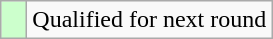<table class="wikitable">
<tr>
<td style="width:10px; background:#cfc"></td>
<td>Qualified for next round</td>
</tr>
</table>
